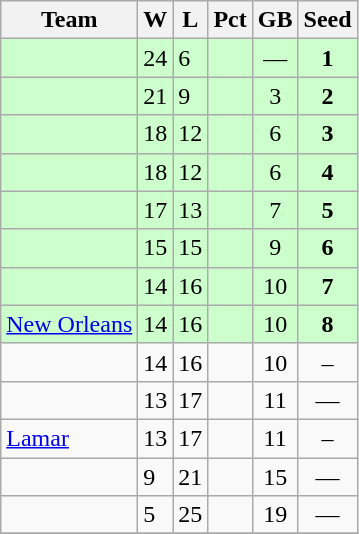<table class=wikitable>
<tr>
<th>Team</th>
<th>W</th>
<th>L</th>
<th>Pct</th>
<th>GB</th>
<th>Seed</th>
</tr>
<tr bgcolor=ccffcc>
<td></td>
<td>24</td>
<td>6</td>
<td></td>
<td style="text-align:center;">—</td>
<td style="text-align:center;"><strong>1</strong></td>
</tr>
<tr bgcolor=ccffcc>
<td></td>
<td>21</td>
<td>9</td>
<td></td>
<td style="text-align:center;">3</td>
<td style="text-align:center;"><strong>2</strong></td>
</tr>
<tr bgcolor=ccffcc>
<td></td>
<td>18</td>
<td>12</td>
<td></td>
<td style="text-align:center;">6</td>
<td style="text-align:center;"><strong>3</strong></td>
</tr>
<tr bgcolor=ccffcc>
<td></td>
<td>18</td>
<td>12</td>
<td></td>
<td style="text-align:center;">6</td>
<td style="text-align:center;"><strong>4</strong></td>
</tr>
<tr bgcolor=ccffcc>
<td></td>
<td>17</td>
<td>13</td>
<td></td>
<td style="text-align:center;">7</td>
<td style="text-align:center;"><strong>5</strong></td>
</tr>
<tr bgcolor=ccffcc>
<td></td>
<td>15</td>
<td>15</td>
<td></td>
<td style="text-align:center;">9</td>
<td style="text-align:center;"><strong>6</strong></td>
</tr>
<tr bgcolor=ccffcc>
<td></td>
<td>14</td>
<td>16</td>
<td></td>
<td style="text-align:center;">10</td>
<td style="text-align:center;"><strong>7</strong></td>
</tr>
<tr bgcolor=ccffcc>
<td><a href='#'>New Orleans</a></td>
<td>14</td>
<td>16</td>
<td></td>
<td style="text-align:center;">10</td>
<td style="text-align:center;"><strong>8</strong></td>
</tr>
<tr>
<td></td>
<td>14</td>
<td>16</td>
<td></td>
<td style="text-align:center;">10</td>
<td style="text-align:center;">–</td>
</tr>
<tr>
<td></td>
<td>13</td>
<td>17</td>
<td></td>
<td style="text-align:center;">11</td>
<td style="text-align:center;">—</td>
</tr>
<tr>
<td><a href='#'>Lamar</a></td>
<td>13</td>
<td>17</td>
<td></td>
<td style="text-align:center;">11</td>
<td style="text-align:center;">–</td>
</tr>
<tr>
<td></td>
<td>9</td>
<td>21</td>
<td></td>
<td style="text-align:center;">15</td>
<td style="text-align:center;">—</td>
</tr>
<tr>
<td></td>
<td>5</td>
<td>25</td>
<td></td>
<td style="text-align:center;">19</td>
<td style="text-align:center;">—</td>
</tr>
<tr>
</tr>
</table>
